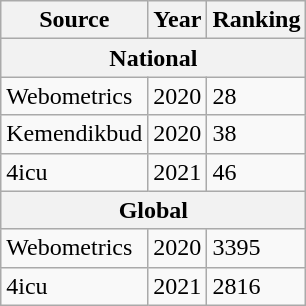<table class="wikitable">
<tr>
<th>Source</th>
<th>Year</th>
<th>Ranking</th>
</tr>
<tr>
<th colspan="3">National</th>
</tr>
<tr>
<td>Webometrics</td>
<td>2020</td>
<td>28</td>
</tr>
<tr>
<td>Kemendikbud</td>
<td>2020</td>
<td>38</td>
</tr>
<tr>
<td>4icu</td>
<td>2021</td>
<td>46</td>
</tr>
<tr>
<th colspan="3">Global</th>
</tr>
<tr>
<td>Webometrics</td>
<td>2020</td>
<td>3395</td>
</tr>
<tr>
<td>4icu</td>
<td>2021</td>
<td>2816</td>
</tr>
</table>
